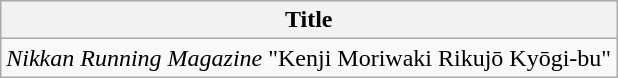<table class="wikitable">
<tr>
<th>Title</th>
</tr>
<tr>
<td><em>Nikkan Running Magazine</em> "Kenji Moriwaki Rikujō Kyōgi-bu"</td>
</tr>
</table>
